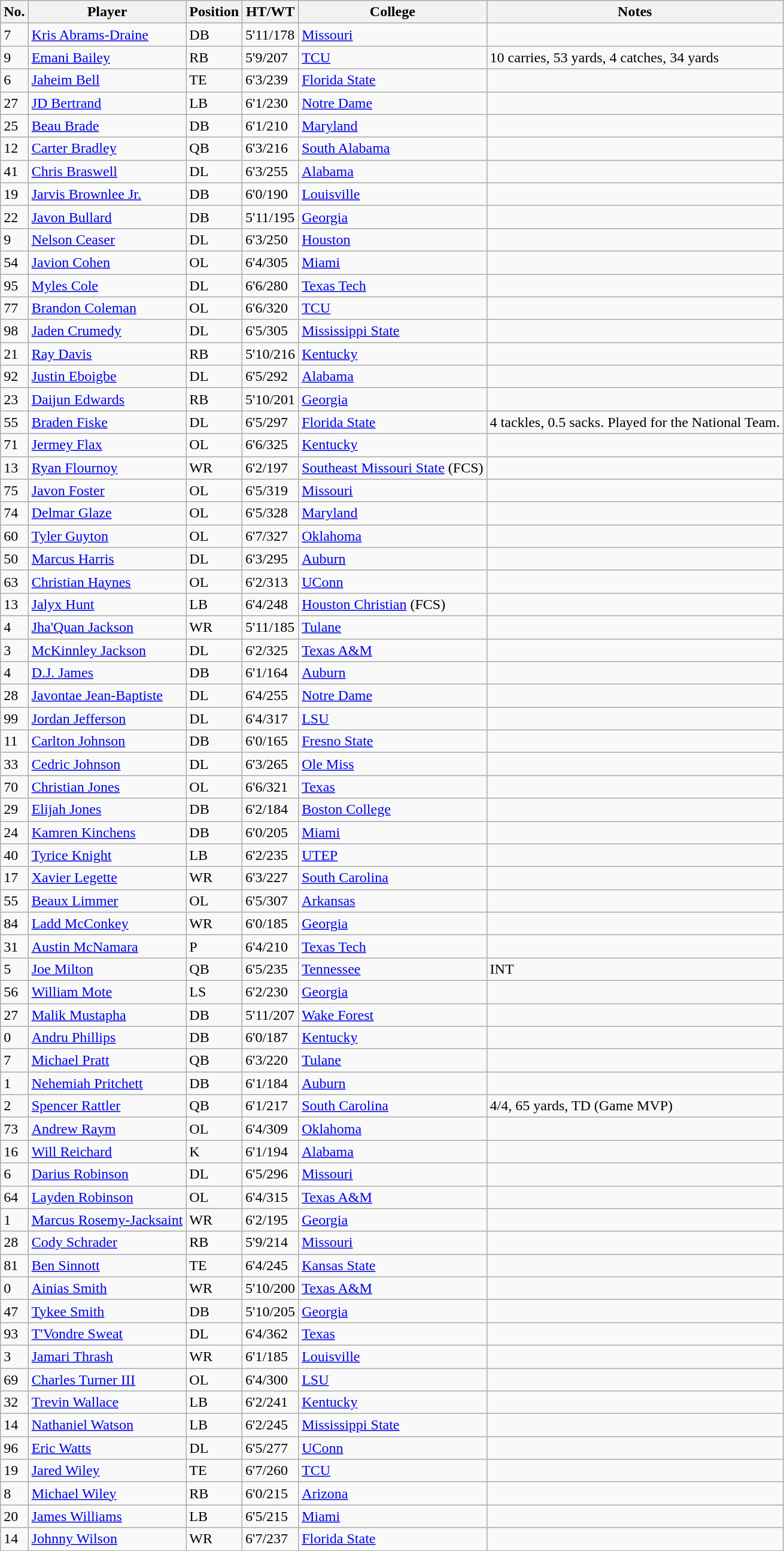<table class = "wikitable sortable">
<tr>
<th>No.</th>
<th>Player</th>
<th>Position</th>
<th class="unsortable">HT/WT</th>
<th>College</th>
<th class="unsortable">Notes</th>
</tr>
<tr>
<td>7</td>
<td><a href='#'>Kris Abrams-Draine</a></td>
<td>DB</td>
<td>5'11/178</td>
<td><a href='#'>Missouri</a></td>
<td></td>
</tr>
<tr>
<td>9</td>
<td><a href='#'>Emani Bailey</a></td>
<td>RB</td>
<td>5'9/207</td>
<td><a href='#'>TCU</a></td>
<td>10 carries, 53 yards, 4 catches, 34 yards</td>
</tr>
<tr>
<td>6</td>
<td><a href='#'>Jaheim Bell</a></td>
<td>TE</td>
<td>6'3/239</td>
<td><a href='#'>Florida State</a></td>
<td></td>
</tr>
<tr>
<td>27</td>
<td><a href='#'>JD Bertrand</a></td>
<td>LB</td>
<td>6'1/230</td>
<td><a href='#'>Notre Dame</a></td>
<td></td>
</tr>
<tr>
<td>25</td>
<td><a href='#'>Beau Brade</a></td>
<td>DB</td>
<td>6'1/210</td>
<td><a href='#'>Maryland</a></td>
<td></td>
</tr>
<tr>
<td>12</td>
<td><a href='#'>Carter Bradley</a></td>
<td>QB</td>
<td>6'3/216</td>
<td><a href='#'>South Alabama</a></td>
<td></td>
</tr>
<tr>
<td>41</td>
<td><a href='#'>Chris Braswell</a></td>
<td>DL</td>
<td>6'3/255</td>
<td><a href='#'>Alabama</a></td>
<td></td>
</tr>
<tr>
<td>19</td>
<td><a href='#'>Jarvis Brownlee Jr.</a></td>
<td>DB</td>
<td>6'0/190</td>
<td><a href='#'>Louisville</a></td>
<td></td>
</tr>
<tr>
<td>22</td>
<td><a href='#'>Javon Bullard</a></td>
<td>DB</td>
<td>5'11/195</td>
<td><a href='#'>Georgia</a></td>
<td></td>
</tr>
<tr>
<td>9</td>
<td><a href='#'>Nelson Ceaser</a></td>
<td>DL</td>
<td>6'3/250</td>
<td><a href='#'>Houston</a></td>
<td></td>
</tr>
<tr>
<td>54</td>
<td><a href='#'>Javion Cohen</a></td>
<td>OL</td>
<td>6'4/305</td>
<td><a href='#'>Miami</a></td>
<td></td>
</tr>
<tr>
<td>95</td>
<td><a href='#'>Myles Cole</a></td>
<td>DL</td>
<td>6'6/280</td>
<td><a href='#'>Texas Tech</a></td>
<td></td>
</tr>
<tr>
<td>77</td>
<td><a href='#'>Brandon Coleman</a></td>
<td>OL</td>
<td>6'6/320</td>
<td><a href='#'>TCU</a></td>
<td></td>
</tr>
<tr>
<td>98</td>
<td><a href='#'>Jaden Crumedy</a></td>
<td>DL</td>
<td>6'5/305</td>
<td><a href='#'>Mississippi State</a></td>
<td></td>
</tr>
<tr>
<td>21</td>
<td><a href='#'>Ray Davis</a></td>
<td>RB</td>
<td>5'10/216</td>
<td><a href='#'>Kentucky</a></td>
<td></td>
</tr>
<tr>
<td>92</td>
<td><a href='#'>Justin Eboigbe</a></td>
<td>DL</td>
<td>6'5/292</td>
<td><a href='#'>Alabama</a></td>
<td></td>
</tr>
<tr>
<td>23</td>
<td><a href='#'>Daijun Edwards</a></td>
<td>RB</td>
<td>5'10/201</td>
<td><a href='#'>Georgia</a></td>
<td></td>
</tr>
<tr>
<td>55</td>
<td><a href='#'>Braden Fiske</a></td>
<td>DL</td>
<td>6'5/297</td>
<td><a href='#'>Florida State</a></td>
<td>4 tackles, 0.5 sacks. Played for the National Team.</td>
</tr>
<tr>
<td>71</td>
<td><a href='#'>Jermey Flax</a></td>
<td>OL</td>
<td>6'6/325</td>
<td><a href='#'>Kentucky</a></td>
<td></td>
</tr>
<tr>
<td>13</td>
<td><a href='#'>Ryan Flournoy</a></td>
<td>WR</td>
<td>6'2/197</td>
<td><a href='#'>Southeast Missouri State</a> (FCS)</td>
<td></td>
</tr>
<tr>
<td>75</td>
<td><a href='#'>Javon Foster</a></td>
<td>OL</td>
<td>6'5/319</td>
<td><a href='#'>Missouri</a></td>
<td></td>
</tr>
<tr>
<td>74</td>
<td><a href='#'>Delmar Glaze</a></td>
<td>OL</td>
<td>6'5/328</td>
<td><a href='#'>Maryland</a></td>
<td></td>
</tr>
<tr>
<td>60</td>
<td><a href='#'>Tyler Guyton</a></td>
<td>OL</td>
<td>6'7/327</td>
<td><a href='#'>Oklahoma</a></td>
<td></td>
</tr>
<tr>
<td>50</td>
<td><a href='#'>Marcus Harris</a></td>
<td>DL</td>
<td>6'3/295</td>
<td><a href='#'>Auburn</a></td>
<td></td>
</tr>
<tr>
<td>63</td>
<td><a href='#'>Christian Haynes</a></td>
<td>OL</td>
<td>6'2/313</td>
<td><a href='#'>UConn</a></td>
<td></td>
</tr>
<tr>
<td>13</td>
<td><a href='#'>Jalyx Hunt</a></td>
<td>LB</td>
<td>6'4/248</td>
<td><a href='#'>Houston Christian</a> (FCS)</td>
<td></td>
</tr>
<tr>
<td>4</td>
<td><a href='#'>Jha'Quan Jackson</a></td>
<td>WR</td>
<td>5'11/185</td>
<td><a href='#'>Tulane</a></td>
<td></td>
</tr>
<tr>
<td>3</td>
<td><a href='#'>McKinnley Jackson</a></td>
<td>DL</td>
<td>6'2/325</td>
<td><a href='#'>Texas A&M</a></td>
<td></td>
</tr>
<tr>
<td>4</td>
<td><a href='#'>D.J. James</a></td>
<td>DB</td>
<td>6'1/164</td>
<td><a href='#'>Auburn</a></td>
<td></td>
</tr>
<tr>
<td>28</td>
<td><a href='#'>Javontae Jean-Baptiste</a></td>
<td>DL</td>
<td>6'4/255</td>
<td><a href='#'>Notre Dame</a></td>
<td></td>
</tr>
<tr>
<td>99</td>
<td><a href='#'>Jordan Jefferson</a></td>
<td>DL</td>
<td>6'4/317</td>
<td><a href='#'>LSU</a></td>
<td></td>
</tr>
<tr>
<td>11</td>
<td><a href='#'>Carlton Johnson</a></td>
<td>DB</td>
<td>6'0/165</td>
<td><a href='#'>Fresno State</a></td>
<td></td>
</tr>
<tr>
<td>33</td>
<td><a href='#'>Cedric Johnson</a></td>
<td>DL</td>
<td>6'3/265</td>
<td><a href='#'>Ole Miss</a></td>
<td></td>
</tr>
<tr>
<td>70</td>
<td><a href='#'>Christian Jones</a></td>
<td>OL</td>
<td>6'6/321</td>
<td><a href='#'>Texas</a></td>
<td></td>
</tr>
<tr>
<td>29</td>
<td><a href='#'>Elijah Jones</a></td>
<td>DB</td>
<td>6'2/184</td>
<td><a href='#'>Boston College</a></td>
<td></td>
</tr>
<tr>
<td>24</td>
<td><a href='#'>Kamren Kinchens</a></td>
<td>DB</td>
<td>6'0/205</td>
<td><a href='#'>Miami</a></td>
<td></td>
</tr>
<tr>
<td>40</td>
<td><a href='#'>Tyrice Knight</a></td>
<td>LB</td>
<td>6'2/235</td>
<td><a href='#'>UTEP</a></td>
<td></td>
</tr>
<tr>
<td>17</td>
<td><a href='#'>Xavier Legette</a></td>
<td>WR</td>
<td>6'3/227</td>
<td><a href='#'>South Carolina</a></td>
<td></td>
</tr>
<tr>
<td>55</td>
<td><a href='#'>Beaux Limmer</a></td>
<td>OL</td>
<td>6'5/307</td>
<td><a href='#'>Arkansas</a></td>
<td></td>
</tr>
<tr>
<td>84</td>
<td><a href='#'>Ladd McConkey</a></td>
<td>WR</td>
<td>6'0/185</td>
<td><a href='#'>Georgia</a></td>
<td></td>
</tr>
<tr>
<td>31</td>
<td><a href='#'>Austin McNamara</a></td>
<td>P</td>
<td>6'4/210</td>
<td><a href='#'>Texas Tech</a></td>
<td></td>
</tr>
<tr>
<td>5</td>
<td><a href='#'>Joe Milton</a></td>
<td>QB</td>
<td>6'5/235</td>
<td><a href='#'>Tennessee</a></td>
<td>INT</td>
</tr>
<tr>
<td>56</td>
<td><a href='#'>William Mote</a></td>
<td>LS</td>
<td>6'2/230</td>
<td><a href='#'>Georgia</a></td>
<td></td>
</tr>
<tr>
<td>27</td>
<td><a href='#'>Malik Mustapha</a></td>
<td>DB</td>
<td>5'11/207</td>
<td><a href='#'>Wake Forest</a></td>
<td></td>
</tr>
<tr>
<td>0</td>
<td><a href='#'>Andru Phillips</a></td>
<td>DB</td>
<td>6'0/187</td>
<td><a href='#'>Kentucky</a></td>
<td></td>
</tr>
<tr>
<td>7</td>
<td><a href='#'>Michael Pratt</a></td>
<td>QB</td>
<td>6'3/220</td>
<td><a href='#'>Tulane</a></td>
<td></td>
</tr>
<tr>
<td>1</td>
<td><a href='#'>Nehemiah Pritchett</a></td>
<td>DB</td>
<td>6'1/184</td>
<td><a href='#'>Auburn</a></td>
<td></td>
</tr>
<tr>
<td>2</td>
<td><a href='#'>Spencer Rattler</a></td>
<td>QB</td>
<td>6'1/217</td>
<td><a href='#'>South Carolina</a></td>
<td>4/4, 65 yards, TD (Game MVP)</td>
</tr>
<tr>
<td>73</td>
<td><a href='#'>Andrew Raym</a></td>
<td>OL</td>
<td>6'4/309</td>
<td><a href='#'>Oklahoma</a></td>
<td></td>
</tr>
<tr>
<td>16</td>
<td><a href='#'>Will Reichard</a></td>
<td>K</td>
<td>6'1/194</td>
<td><a href='#'>Alabama</a></td>
<td></td>
</tr>
<tr>
<td>6</td>
<td><a href='#'>Darius Robinson</a></td>
<td>DL</td>
<td>6'5/296</td>
<td><a href='#'>Missouri</a></td>
<td></td>
</tr>
<tr>
<td>64</td>
<td><a href='#'>Layden Robinson</a></td>
<td>OL</td>
<td>6'4/315</td>
<td><a href='#'>Texas A&M</a></td>
<td></td>
</tr>
<tr>
<td>1</td>
<td><a href='#'>Marcus Rosemy-Jacksaint</a></td>
<td>WR</td>
<td>6'2/195</td>
<td><a href='#'>Georgia</a></td>
<td></td>
</tr>
<tr>
<td>28</td>
<td><a href='#'>Cody Schrader</a></td>
<td>RB</td>
<td>5'9/214</td>
<td><a href='#'>Missouri</a></td>
<td></td>
</tr>
<tr>
<td>81</td>
<td><a href='#'>Ben Sinnott</a></td>
<td>TE</td>
<td>6'4/245</td>
<td><a href='#'>Kansas State</a></td>
<td></td>
</tr>
<tr>
<td>0</td>
<td><a href='#'>Ainias Smith</a></td>
<td>WR</td>
<td>5'10/200</td>
<td><a href='#'>Texas A&M</a></td>
<td></td>
</tr>
<tr>
<td>47</td>
<td><a href='#'>Tykee Smith</a></td>
<td>DB</td>
<td>5'10/205</td>
<td><a href='#'>Georgia</a></td>
<td></td>
</tr>
<tr>
<td>93</td>
<td><a href='#'>T'Vondre Sweat</a></td>
<td>DL</td>
<td>6'4/362</td>
<td><a href='#'>Texas</a></td>
<td></td>
</tr>
<tr>
<td>3</td>
<td><a href='#'>Jamari Thrash</a></td>
<td>WR</td>
<td>6'1/185</td>
<td><a href='#'>Louisville</a></td>
<td></td>
</tr>
<tr>
<td>69</td>
<td><a href='#'>Charles Turner III</a></td>
<td>OL</td>
<td>6'4/300</td>
<td><a href='#'>LSU</a></td>
<td></td>
</tr>
<tr>
<td>32</td>
<td><a href='#'>Trevin Wallace</a></td>
<td>LB</td>
<td>6'2/241</td>
<td><a href='#'>Kentucky</a></td>
<td></td>
</tr>
<tr>
<td>14</td>
<td><a href='#'>Nathaniel Watson</a></td>
<td>LB</td>
<td>6'2/245</td>
<td><a href='#'>Mississippi State</a></td>
<td></td>
</tr>
<tr>
<td>96</td>
<td><a href='#'>Eric Watts</a></td>
<td>DL</td>
<td>6'5/277</td>
<td><a href='#'>UConn</a></td>
<td></td>
</tr>
<tr>
<td>19</td>
<td><a href='#'>Jared Wiley</a></td>
<td>TE</td>
<td>6'7/260</td>
<td><a href='#'>TCU</a></td>
<td></td>
</tr>
<tr>
<td>8</td>
<td><a href='#'>Michael Wiley</a></td>
<td>RB</td>
<td>6'0/215</td>
<td><a href='#'>Arizona</a></td>
<td></td>
</tr>
<tr>
<td>20</td>
<td><a href='#'>James Williams</a></td>
<td>LB</td>
<td>6'5/215</td>
<td><a href='#'>Miami</a></td>
<td></td>
</tr>
<tr>
<td>14</td>
<td><a href='#'>Johnny Wilson</a></td>
<td>WR</td>
<td>6'7/237</td>
<td><a href='#'>Florida State</a></td>
<td></td>
</tr>
</table>
